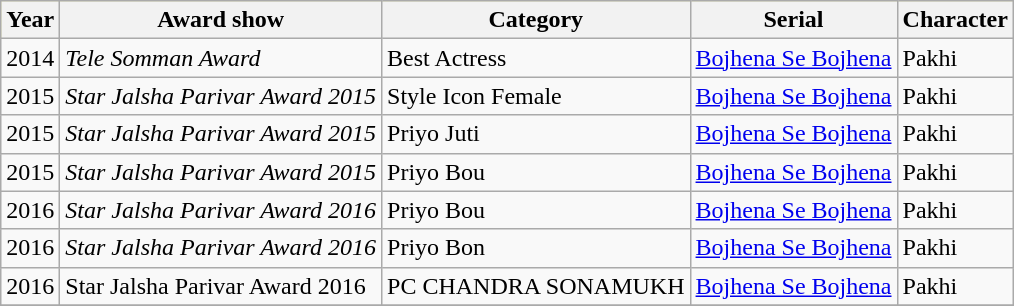<table class="wikitable">
<tr style="background:#ff9; text-align:center;">
<th scope="col">Year</th>
<th scope="col">Award show</th>
<th scope="col">Category</th>
<th scope="col">Serial</th>
<th scope="col">Character</th>
</tr>
<tr>
<td>2014</td>
<td><em>Tele Somman Award</em></td>
<td>Best Actress</td>
<td><a href='#'>Bojhena Se Bojhena</a></td>
<td>Pakhi</td>
</tr>
<tr>
<td>2015</td>
<td><em>Star Jalsha Parivar Award 2015</em></td>
<td>Style Icon Female</td>
<td><a href='#'>Bojhena Se Bojhena</a></td>
<td>Pakhi</td>
</tr>
<tr>
<td>2015</td>
<td><em>Star Jalsha Parivar Award 2015</em></td>
<td>Priyo Juti</td>
<td><a href='#'>Bojhena Se Bojhena</a></td>
<td>Pakhi</td>
</tr>
<tr>
<td>2015</td>
<td><em>Star Jalsha Parivar Award 2015</em></td>
<td>Priyo Bou</td>
<td><a href='#'>Bojhena Se Bojhena</a></td>
<td>Pakhi</td>
</tr>
<tr>
<td>2016</td>
<td><em>Star Jalsha Parivar Award 2016</em></td>
<td>Priyo Bou</td>
<td><a href='#'>Bojhena Se Bojhena</a></td>
<td>Pakhi</td>
</tr>
<tr>
<td>2016</td>
<td><em>Star Jalsha Parivar Award 2016</em></td>
<td>Priyo Bon</td>
<td><a href='#'>Bojhena Se Bojhena</a></td>
<td>Pakhi</td>
</tr>
<tr>
<td>2016</td>
<td>Star Jalsha Parivar Award 2016<em></td>
<td>PC CHANDRA SONAMUKH</td>
<td><a href='#'>Bojhena Se Bojhena</a></td>
<td>Pakhi</td>
</tr>
<tr>
</tr>
</table>
